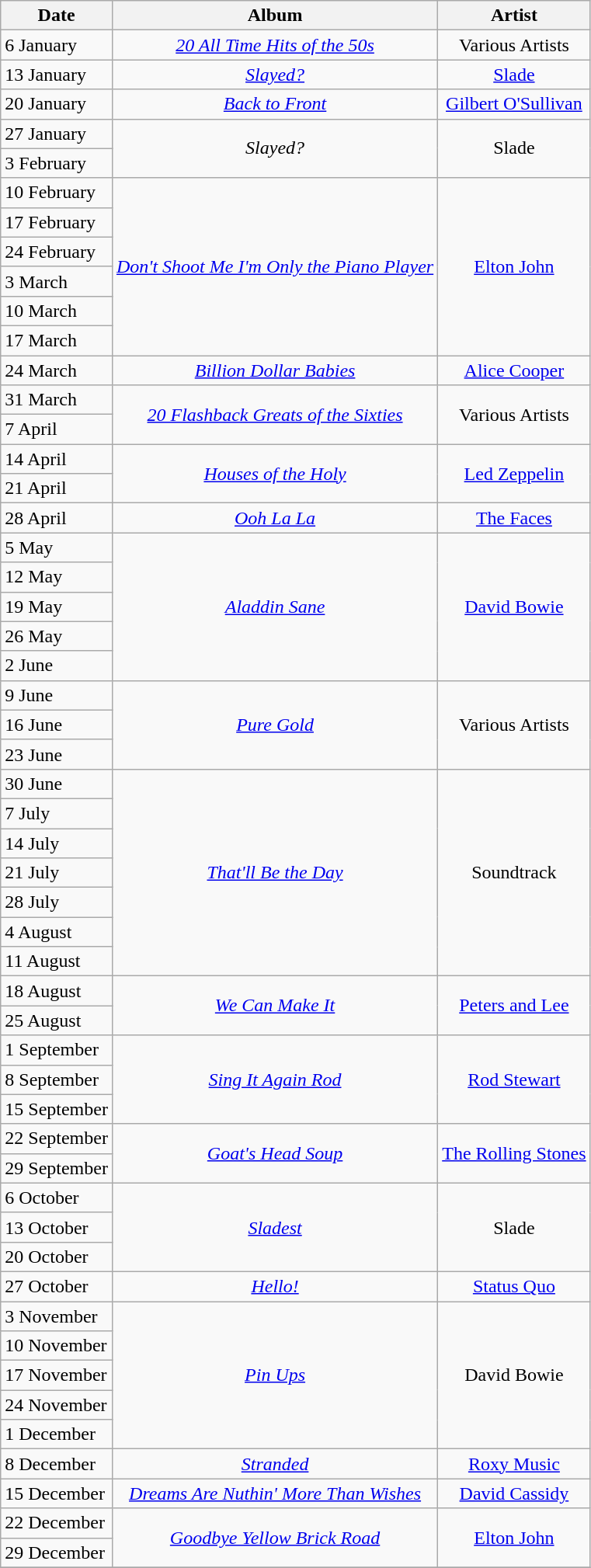<table class="wikitable">
<tr>
<th>Date</th>
<th>Album</th>
<th>Artist</th>
</tr>
<tr>
<td>6 January</td>
<td align="center" rowspan=1><em><a href='#'>20 All Time Hits of the 50s</a></em></td>
<td align="center" rowspan=1>Various Artists</td>
</tr>
<tr>
<td>13 January</td>
<td align="center" rowspan=1><em><a href='#'>Slayed?</a></em></td>
<td align="center" rowspan=1><a href='#'>Slade</a></td>
</tr>
<tr>
<td>20 January</td>
<td align="center" rowspan=1><em><a href='#'>Back to Front</a></em></td>
<td align="center" rowspan=1><a href='#'>Gilbert O'Sullivan</a></td>
</tr>
<tr>
<td>27 January</td>
<td align="center" rowspan=2><em>Slayed?</em></td>
<td align="center" rowspan=2>Slade</td>
</tr>
<tr>
<td>3 February</td>
</tr>
<tr>
<td>10 February</td>
<td align="center" rowspan=6><em><a href='#'>Don't Shoot Me I'm Only the Piano Player</a></em></td>
<td align="center" rowspan=6><a href='#'>Elton John</a></td>
</tr>
<tr>
<td>17 February</td>
</tr>
<tr>
<td>24 February</td>
</tr>
<tr>
<td>3 March</td>
</tr>
<tr>
<td>10 March</td>
</tr>
<tr>
<td>17 March</td>
</tr>
<tr>
<td>24 March</td>
<td align="center" rowspan=1><em><a href='#'>Billion Dollar Babies</a></em></td>
<td align="center" rowspan=1><a href='#'>Alice Cooper</a></td>
</tr>
<tr>
<td>31 March</td>
<td align="center" rowspan=2><em><a href='#'>20 Flashback Greats of the Sixties</a></em></td>
<td align="center" rowspan=2>Various Artists</td>
</tr>
<tr>
<td>7 April</td>
</tr>
<tr>
<td>14 April</td>
<td align="center" rowspan=2><em><a href='#'>Houses of the Holy</a></em></td>
<td align="center" rowspan=2><a href='#'>Led Zeppelin</a></td>
</tr>
<tr>
<td>21 April</td>
</tr>
<tr>
<td>28 April</td>
<td align="center" rowspan=1><em><a href='#'>Ooh La La</a></em></td>
<td align="center" rowspan=1><a href='#'>The Faces</a></td>
</tr>
<tr>
<td>5 May</td>
<td align="center" rowspan=5><em><a href='#'>Aladdin Sane</a></em></td>
<td align="center" rowspan=5><a href='#'>David Bowie</a></td>
</tr>
<tr>
<td>12 May</td>
</tr>
<tr>
<td>19 May</td>
</tr>
<tr>
<td>26 May</td>
</tr>
<tr>
<td>2 June</td>
</tr>
<tr>
<td>9 June</td>
<td align="center" rowspan=3><em><a href='#'>Pure Gold</a></em></td>
<td align="center" rowspan=3>Various Artists</td>
</tr>
<tr>
<td>16 June</td>
</tr>
<tr>
<td>23 June</td>
</tr>
<tr>
<td>30 June</td>
<td align="center" rowspan=7><em><a href='#'>That'll Be the Day</a></em></td>
<td align="center" rowspan=7>Soundtrack</td>
</tr>
<tr>
<td>7 July</td>
</tr>
<tr>
<td>14 July</td>
</tr>
<tr>
<td>21 July</td>
</tr>
<tr>
<td>28 July</td>
</tr>
<tr>
<td>4 August</td>
</tr>
<tr>
<td>11 August</td>
</tr>
<tr>
<td>18 August</td>
<td align="center" rowspan=2><em><a href='#'>We Can Make It</a></em></td>
<td align="center" rowspan=2><a href='#'>Peters and Lee</a></td>
</tr>
<tr>
<td>25 August</td>
</tr>
<tr>
<td>1 September</td>
<td align="center" rowspan=3><em><a href='#'>Sing It Again Rod</a></em></td>
<td align="center" rowspan=3><a href='#'>Rod Stewart</a></td>
</tr>
<tr>
<td>8 September</td>
</tr>
<tr>
<td>15 September</td>
</tr>
<tr>
<td>22 September</td>
<td align="center" rowspan=2><em><a href='#'>Goat's Head Soup</a></em></td>
<td align="center" rowspan=2><a href='#'>The Rolling Stones</a></td>
</tr>
<tr>
<td>29 September</td>
</tr>
<tr>
<td>6 October</td>
<td align="center" rowspan=3><em><a href='#'>Sladest</a></em></td>
<td align="center" rowspan=3>Slade</td>
</tr>
<tr>
<td>13 October</td>
</tr>
<tr>
<td>20 October</td>
</tr>
<tr>
<td>27 October</td>
<td align="center" rowspan=1><em><a href='#'>Hello!</a></em></td>
<td align="center" rowspan=1><a href='#'>Status Quo</a></td>
</tr>
<tr>
<td>3 November</td>
<td align="center" rowspan=5><em><a href='#'>Pin Ups</a></em></td>
<td align="center" rowspan=5>David Bowie</td>
</tr>
<tr>
<td>10 November</td>
</tr>
<tr>
<td>17 November</td>
</tr>
<tr>
<td>24 November</td>
</tr>
<tr>
<td>1 December</td>
</tr>
<tr>
<td>8 December</td>
<td align="center" rowspan=1><em><a href='#'>Stranded</a></em></td>
<td align="center" rowspan=1><a href='#'>Roxy Music</a></td>
</tr>
<tr>
<td>15 December</td>
<td align="center" rowspan=1><em><a href='#'>Dreams Are Nuthin' More Than Wishes</a></em></td>
<td align="center" rowspan=1><a href='#'>David Cassidy</a></td>
</tr>
<tr>
<td>22 December</td>
<td align="center" rowspan=2><em><a href='#'>Goodbye Yellow Brick Road</a></em></td>
<td align="center" rowspan=2><a href='#'>Elton John</a></td>
</tr>
<tr>
<td>29 December</td>
</tr>
<tr>
</tr>
</table>
